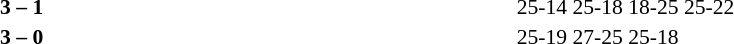<table width=100% cellspacing=1>
<tr>
<th width=20%></th>
<th width=12%></th>
<th width=20%></th>
<th width=33%></th>
<td></td>
</tr>
<tr style=font-size:90%>
<td align=right><strong></strong></td>
<td align=center><strong>3 – 1</strong></td>
<td></td>
<td>25-14 25-18 18-25 25-22</td>
<td></td>
</tr>
<tr style=font-size:90%>
<td align=right><strong></strong></td>
<td align=center><strong>3 – 0</strong></td>
<td></td>
<td>25-19 27-25 25-18</td>
</tr>
</table>
